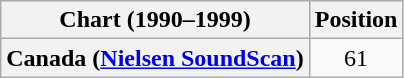<table class="wikitable plainrowheaders">
<tr>
<th>Chart (1990–1999)</th>
<th>Position</th>
</tr>
<tr>
<th scope="row">Canada (<a href='#'>Nielsen SoundScan</a>)</th>
<td align="center">61</td>
</tr>
</table>
